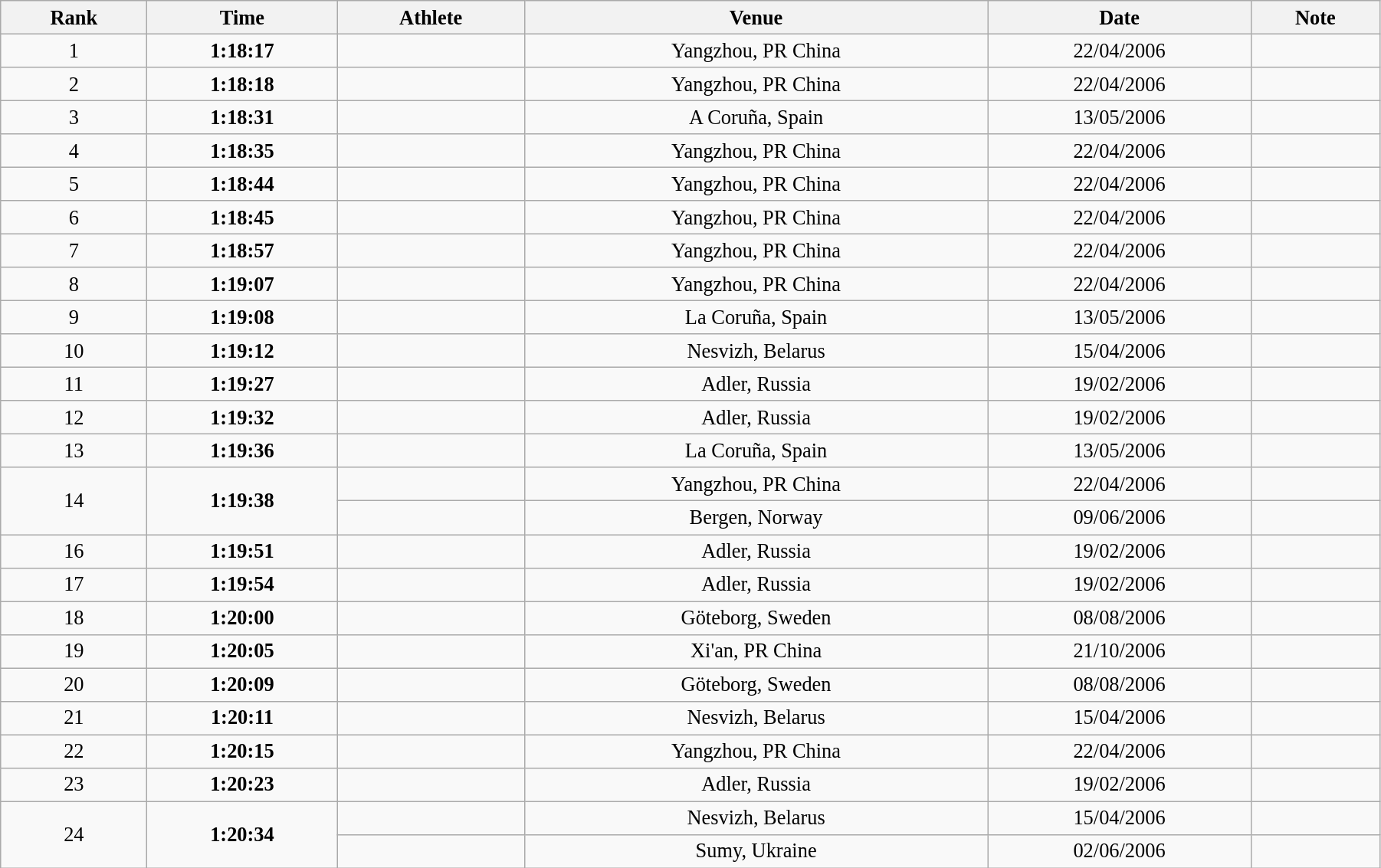<table class="wikitable" style=" text-align:center; font-size:110%;" width="95%">
<tr>
<th>Rank</th>
<th>Time</th>
<th>Athlete</th>
<th>Venue</th>
<th>Date</th>
<th>Note</th>
</tr>
<tr>
<td>1</td>
<td><strong>1:18:17</strong></td>
<td align=left></td>
<td>Yangzhou, PR China</td>
<td>22/04/2006</td>
<td></td>
</tr>
<tr>
<td>2</td>
<td><strong>1:18:18</strong></td>
<td align=left></td>
<td>Yangzhou, PR China</td>
<td>22/04/2006</td>
<td></td>
</tr>
<tr>
<td>3</td>
<td><strong>1:18:31</strong></td>
<td align=left></td>
<td>A Coruña, Spain</td>
<td>13/05/2006</td>
<td></td>
</tr>
<tr>
<td>4</td>
<td><strong>1:18:35</strong></td>
<td align=left></td>
<td>Yangzhou, PR China</td>
<td>22/04/2006</td>
<td></td>
</tr>
<tr>
<td>5</td>
<td><strong>1:18:44</strong></td>
<td align=left></td>
<td>Yangzhou, PR China</td>
<td>22/04/2006</td>
<td></td>
</tr>
<tr>
<td>6</td>
<td><strong>1:18:45</strong></td>
<td align=left></td>
<td>Yangzhou, PR China</td>
<td>22/04/2006</td>
<td></td>
</tr>
<tr>
<td>7</td>
<td><strong>1:18:57</strong></td>
<td align=left></td>
<td>Yangzhou, PR China</td>
<td>22/04/2006</td>
<td></td>
</tr>
<tr>
<td>8</td>
<td><strong>1:19:07</strong></td>
<td align=left></td>
<td>Yangzhou, PR China</td>
<td>22/04/2006</td>
<td></td>
</tr>
<tr>
<td>9</td>
<td><strong>1:19:08</strong></td>
<td align=left></td>
<td>La Coruña, Spain</td>
<td>13/05/2006</td>
<td></td>
</tr>
<tr>
<td>10</td>
<td><strong>1:19:12</strong></td>
<td align=left></td>
<td>Nesvizh, Belarus</td>
<td>15/04/2006</td>
<td></td>
</tr>
<tr>
<td>11</td>
<td><strong>1:19:27</strong></td>
<td align=left></td>
<td>Adler, Russia</td>
<td>19/02/2006</td>
<td></td>
</tr>
<tr>
<td>12</td>
<td><strong>1:19:32</strong></td>
<td align=left></td>
<td>Adler, Russia</td>
<td>19/02/2006</td>
<td></td>
</tr>
<tr>
<td>13</td>
<td><strong>1:19:36</strong></td>
<td align=left></td>
<td>La Coruña, Spain</td>
<td>13/05/2006</td>
<td></td>
</tr>
<tr>
<td rowspan=2>14</td>
<td rowspan=2><strong>1:19:38</strong></td>
<td align=left></td>
<td>Yangzhou, PR China</td>
<td>22/04/2006</td>
<td></td>
</tr>
<tr>
<td align=left></td>
<td>Bergen, Norway</td>
<td>09/06/2006</td>
<td></td>
</tr>
<tr>
<td>16</td>
<td><strong>1:19:51</strong></td>
<td align=left></td>
<td>Adler, Russia</td>
<td>19/02/2006</td>
<td></td>
</tr>
<tr>
<td>17</td>
<td><strong>1:19:54</strong></td>
<td align=left></td>
<td>Adler, Russia</td>
<td>19/02/2006</td>
<td></td>
</tr>
<tr>
<td>18</td>
<td><strong>1:20:00</strong></td>
<td align=left></td>
<td>Göteborg, Sweden</td>
<td>08/08/2006</td>
<td></td>
</tr>
<tr>
<td>19</td>
<td><strong>1:20:05</strong></td>
<td align=left></td>
<td>Xi'an, PR China</td>
<td>21/10/2006</td>
<td></td>
</tr>
<tr>
<td>20</td>
<td><strong>1:20:09</strong></td>
<td align=left></td>
<td>Göteborg, Sweden</td>
<td>08/08/2006</td>
<td></td>
</tr>
<tr>
<td>21</td>
<td><strong>1:20:11</strong></td>
<td align=left></td>
<td>Nesvizh, Belarus</td>
<td>15/04/2006</td>
<td></td>
</tr>
<tr>
<td>22</td>
<td><strong>1:20:15</strong></td>
<td align=left></td>
<td>Yangzhou, PR China</td>
<td>22/04/2006</td>
<td></td>
</tr>
<tr>
<td>23</td>
<td><strong>1:20:23</strong></td>
<td align=left></td>
<td>Adler, Russia</td>
<td>19/02/2006</td>
<td></td>
</tr>
<tr>
<td rowspan=2>24</td>
<td rowspan=2><strong>1:20:34</strong></td>
<td align=left></td>
<td>Nesvizh, Belarus</td>
<td>15/04/2006</td>
<td></td>
</tr>
<tr>
<td align=left></td>
<td>Sumy, Ukraine</td>
<td>02/06/2006</td>
<td></td>
</tr>
</table>
